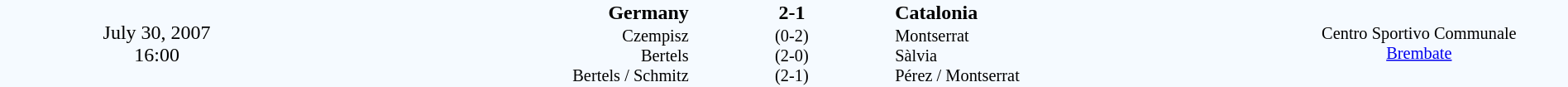<table style="width: 100%; background:#F5FAFF;" cellspacing="0">
<tr>
<td align=center rowspan=3 width=20%>July 30, 2007<br>16:00</td>
</tr>
<tr>
<td width=24% align=right><strong>Germany</strong></td>
<td align=center width=13%><strong>2-1</strong></td>
<td width=24%><strong>Catalonia</strong></td>
<td style=font-size:85% rowspan=3 valign=middle align=center>Centro Sportivo Communale<br><a href='#'>Brembate</a></td>
</tr>
<tr style=font-size:85%>
<td align=right valign=top>Czempisz<br>Bertels<br>Bertels / Schmitz</td>
<td align=center>(0-2)<br>(2-0)<br>(2-1)</td>
<td>Montserrat<br>Sàlvia<br>Pérez / Montserrat</td>
</tr>
</table>
